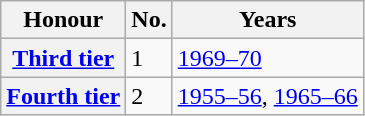<table class="wikitable plainrowheaders">
<tr>
<th scope=col>Honour</th>
<th scope=col>No.</th>
<th scope=col>Years</th>
</tr>
<tr>
<th scope=row><a href='#'>Third tier</a></th>
<td>1</td>
<td><a href='#'>1969–70</a></td>
</tr>
<tr>
<th scope=row><a href='#'>Fourth tier</a></th>
<td>2</td>
<td><a href='#'>1955–56</a>, <a href='#'>1965–66</a></td>
</tr>
</table>
